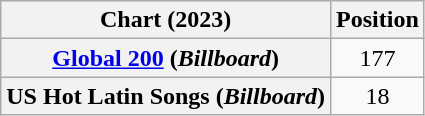<table class="wikitable sortable plainrowheaders" style="text-align:center">
<tr>
<th scope="col">Chart (2023)</th>
<th scope="col">Position</th>
</tr>
<tr>
<th scope="row"><a href='#'>Global 200</a> (<em>Billboard</em>)</th>
<td>177</td>
</tr>
<tr>
<th scope="row">US Hot Latin Songs (<em>Billboard</em>)</th>
<td>18</td>
</tr>
</table>
